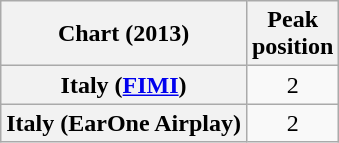<table class="wikitable sortable plainrowheaders" style="text-align:center;">
<tr>
<th>Chart (2013)</th>
<th>Peak<br>position</th>
</tr>
<tr>
<th scope="row">Italy (<a href='#'>FIMI</a>)</th>
<td>2</td>
</tr>
<tr>
<th scope="row">Italy (EarOne Airplay)</th>
<td align="center">2</td>
</tr>
</table>
